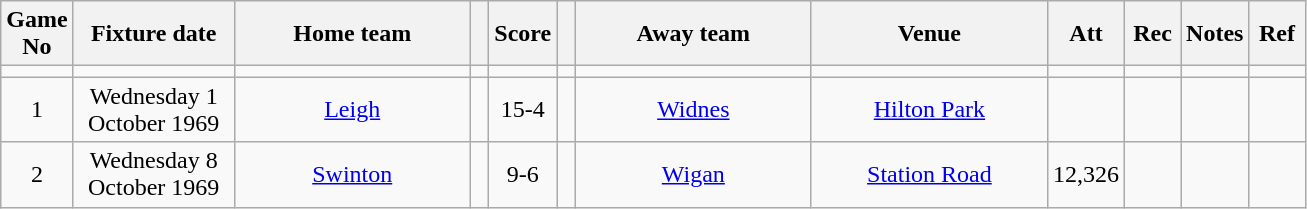<table class="wikitable" style="text-align:center;">
<tr>
<th width=20 abbr="No">Game No</th>
<th width=100 abbr="Date">Fixture date</th>
<th width=150 abbr="Home team">Home team</th>
<th width=5 abbr="space"></th>
<th width=20 abbr="Score">Score</th>
<th width=5 abbr="space"></th>
<th width=150 abbr="Away team">Away team</th>
<th width=150 abbr="Venue">Venue</th>
<th width=30 abbr="Att">Att</th>
<th width=30 abbr="Rec">Rec</th>
<th width=20 abbr="Notes">Notes</th>
<th width=30 abbr="Ref">Ref</th>
</tr>
<tr>
<td></td>
<td></td>
<td></td>
<td></td>
<td></td>
<td></td>
<td></td>
<td></td>
<td></td>
<td></td>
<td></td>
</tr>
<tr>
<td>1</td>
<td>Wednesday 1 October 1969</td>
<td><a href='#'>Leigh</a></td>
<td></td>
<td>15-4</td>
<td></td>
<td><a href='#'>Widnes</a></td>
<td><a href='#'>Hilton Park</a></td>
<td></td>
<td></td>
<td></td>
<td></td>
</tr>
<tr>
<td>2</td>
<td>Wednesday 8 October 1969</td>
<td><a href='#'>Swinton</a></td>
<td></td>
<td>9-6</td>
<td></td>
<td><a href='#'>Wigan</a></td>
<td><a href='#'>Station Road</a></td>
<td>12,326</td>
<td></td>
<td></td>
<td></td>
</tr>
</table>
